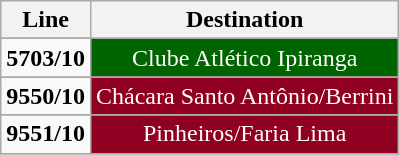<table class="wikitable">
<tr>
<th align="center">Line</th>
<th align="center">Destination</th>
</tr>
<tr>
</tr>
<tr>
<td align="center"><strong>5703/10</strong></td>
<td align="center" bgcolor="#006400" style="color:white">Clube Atlético Ipiranga</td>
</tr>
<tr>
</tr>
<tr>
<td align="center"><strong>9550/10</strong></td>
<td align="center" bgcolor="#900020" style="color:white">Chácara Santo Antônio/Berrini</td>
</tr>
<tr>
</tr>
<tr>
<td align="center"><strong>9551/10</strong></td>
<td align="center" bgcolor="#900020" style="color:white">Pinheiros/Faria Lima</td>
</tr>
<tr>
</tr>
</table>
